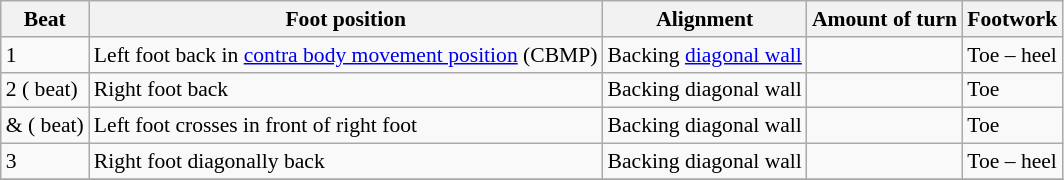<table class="wikitable" style="font-size:90%;">
<tr>
<th>Beat</th>
<th>Foot position</th>
<th>Alignment</th>
<th>Amount of turn</th>
<th>Footwork</th>
</tr>
<tr>
<td>1</td>
<td>Left foot back in <a href='#'>contra body movement position</a> (CBMP)</td>
<td>Backing <a href='#'>diagonal wall</a></td>
<td></td>
<td>Toe – heel</td>
</tr>
<tr>
<td>2 ( beat)</td>
<td>Right foot back</td>
<td>Backing diagonal wall</td>
<td></td>
<td>Toe</td>
</tr>
<tr>
<td>& ( beat)</td>
<td>Left foot crosses in front of right foot</td>
<td>Backing diagonal wall</td>
<td></td>
<td>Toe</td>
</tr>
<tr>
<td>3</td>
<td>Right foot diagonally back</td>
<td>Backing diagonal wall</td>
<td></td>
<td>Toe – heel</td>
</tr>
<tr>
</tr>
</table>
